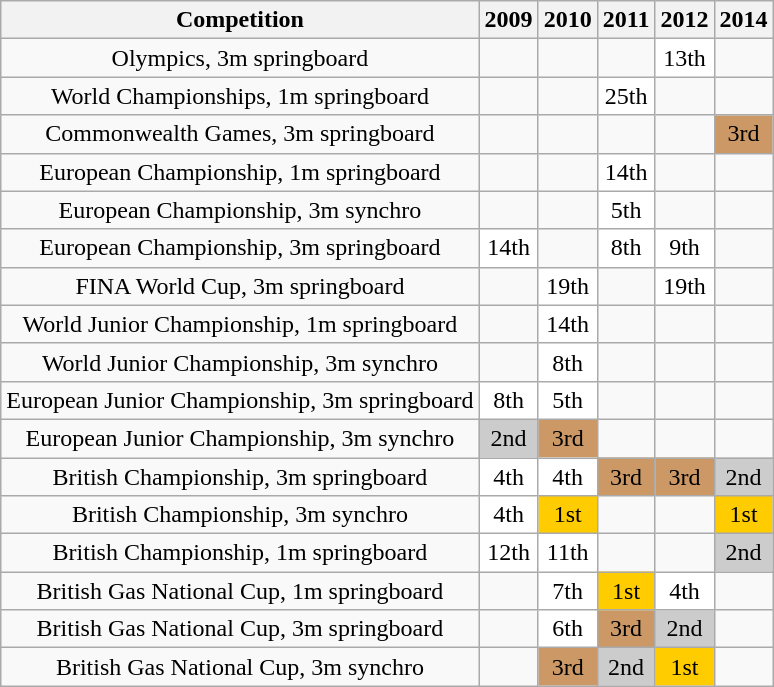<table class="wikitable" style="text-align:center;">
<tr>
<th>Competition</th>
<th>2009</th>
<th>2010</th>
<th>2011</th>
<th>2012</th>
<th>2014</th>
</tr>
<tr>
<td>Olympics, 3m springboard</td>
<td></td>
<td></td>
<td></td>
<td bgcolor="white">13th</td>
<td></td>
</tr>
<tr>
<td>World Championships, 1m springboard</td>
<td></td>
<td></td>
<td bgcolor="white">25th</td>
<td></td>
<td></td>
</tr>
<tr>
<td>Commonwealth Games, 3m springboard</td>
<td></td>
<td></td>
<td></td>
<td></td>
<td bgcolor="#cc9966">3rd</td>
</tr>
<tr>
<td>European Championship, 1m springboard</td>
<td></td>
<td></td>
<td bgcolor="white">14th</td>
<td></td>
<td></td>
</tr>
<tr>
<td>European Championship, 3m synchro</td>
<td></td>
<td></td>
<td bgcolor="white">5th</td>
<td></td>
<td></td>
</tr>
<tr>
<td>European Championship, 3m springboard</td>
<td bgcolor="white">14th</td>
<td></td>
<td bgcolor="white">8th</td>
<td bgcolor="white">9th</td>
<td></td>
</tr>
<tr>
<td>FINA World Cup, 3m springboard</td>
<td></td>
<td bgcolor="white">19th</td>
<td></td>
<td bgcolor="white">19th</td>
<td></td>
</tr>
<tr>
<td>World Junior Championship, 1m springboard</td>
<td></td>
<td bgcolor="white">14th</td>
<td></td>
<td></td>
<td></td>
</tr>
<tr>
<td>World Junior Championship, 3m synchro</td>
<td></td>
<td bgcolor="white">8th</td>
<td></td>
<td></td>
<td></td>
</tr>
<tr>
<td>European Junior Championship, 3m springboard</td>
<td bgcolor="white">8th</td>
<td bgcolor="white">5th</td>
<td></td>
<td></td>
<td></td>
</tr>
<tr>
<td>European Junior Championship, 3m synchro</td>
<td bgcolor="#cccccc">2nd</td>
<td bgcolor="#cc9966">3rd</td>
<td></td>
<td></td>
<td></td>
</tr>
<tr>
<td>British Championship, 3m springboard</td>
<td bgcolor="white">4th</td>
<td bgcolor="white">4th</td>
<td bgcolor="cc9966">3rd</td>
<td bgcolor="cc9966">3rd</td>
<td bgcolor="cccccc">2nd</td>
</tr>
<tr>
<td>British Championship, 3m synchro</td>
<td bgcolor="white">4th</td>
<td bgcolor="#ffcc00">1st</td>
<td></td>
<td></td>
<td bgcolor="#ffcc00">1st</td>
</tr>
<tr>
<td>British Championship, 1m springboard</td>
<td bgcolor="white">12th</td>
<td bgcolor="white">11th</td>
<td></td>
<td></td>
<td bgcolor="cccccc">2nd</td>
</tr>
<tr>
<td>British Gas National Cup, 1m springboard</td>
<td></td>
<td bgcolor="white">7th</td>
<td bgcolor="#ffcc00">1st</td>
<td bgcolor="white">4th</td>
<td></td>
</tr>
<tr>
<td>British Gas National Cup, 3m springboard</td>
<td></td>
<td bgcolor="white">6th</td>
<td bgcolor="#cc9966">3rd</td>
<td bgcolor="cccccc">2nd</td>
<td></td>
</tr>
<tr>
<td>British Gas National Cup, 3m synchro</td>
<td></td>
<td bgcolor="#cc9966">3rd</td>
<td bgcolor="#cccccc">2nd</td>
<td bgcolor="#ffcc00">1st</td>
<td></td>
</tr>
</table>
